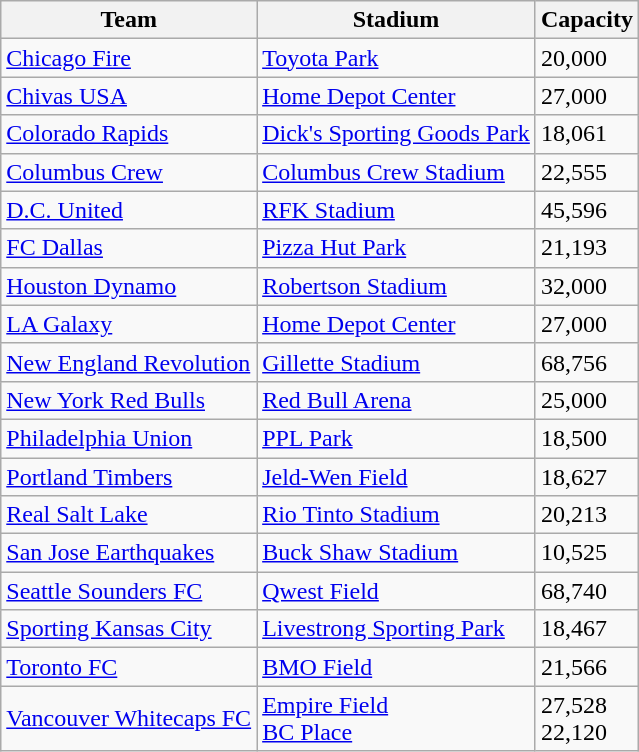<table class="wikitable sortable" style="text-align:left">
<tr>
<th>Team</th>
<th>Stadium</th>
<th>Capacity</th>
</tr>
<tr>
<td><a href='#'>Chicago Fire</a></td>
<td><a href='#'>Toyota Park</a></td>
<td>20,000</td>
</tr>
<tr>
<td><a href='#'>Chivas USA</a></td>
<td><a href='#'>Home Depot Center</a></td>
<td>27,000</td>
</tr>
<tr>
<td><a href='#'>Colorado Rapids</a></td>
<td><a href='#'>Dick's Sporting Goods Park</a></td>
<td>18,061</td>
</tr>
<tr>
<td><a href='#'>Columbus Crew</a></td>
<td><a href='#'>Columbus Crew Stadium</a></td>
<td>22,555</td>
</tr>
<tr>
<td><a href='#'>D.C. United</a></td>
<td><a href='#'>RFK Stadium</a></td>
<td>45,596</td>
</tr>
<tr>
<td><a href='#'>FC Dallas</a></td>
<td><a href='#'>Pizza Hut Park</a></td>
<td>21,193</td>
</tr>
<tr>
<td><a href='#'>Houston Dynamo</a></td>
<td><a href='#'>Robertson Stadium</a></td>
<td>32,000</td>
</tr>
<tr>
<td><a href='#'>LA Galaxy</a></td>
<td><a href='#'>Home Depot Center</a></td>
<td>27,000</td>
</tr>
<tr>
<td><a href='#'>New England Revolution</a></td>
<td><a href='#'>Gillette Stadium</a></td>
<td>68,756</td>
</tr>
<tr>
<td><a href='#'>New York Red Bulls</a></td>
<td><a href='#'>Red Bull Arena</a></td>
<td>25,000</td>
</tr>
<tr>
<td><a href='#'>Philadelphia Union</a></td>
<td><a href='#'>PPL Park</a></td>
<td>18,500</td>
</tr>
<tr>
<td><a href='#'>Portland Timbers</a></td>
<td><a href='#'>Jeld-Wen Field</a></td>
<td>18,627</td>
</tr>
<tr>
<td><a href='#'>Real Salt Lake</a></td>
<td><a href='#'>Rio Tinto Stadium</a></td>
<td>20,213</td>
</tr>
<tr>
<td><a href='#'>San Jose Earthquakes</a></td>
<td><a href='#'>Buck Shaw Stadium</a></td>
<td>10,525</td>
</tr>
<tr>
<td><a href='#'>Seattle Sounders FC</a></td>
<td><a href='#'>Qwest Field</a></td>
<td>68,740</td>
</tr>
<tr>
<td><a href='#'>Sporting Kansas City</a></td>
<td><a href='#'>Livestrong Sporting Park</a></td>
<td>18,467</td>
</tr>
<tr>
<td><a href='#'>Toronto FC</a></td>
<td><a href='#'>BMO Field</a></td>
<td>21,566</td>
</tr>
<tr>
<td><a href='#'>Vancouver Whitecaps FC</a></td>
<td><a href='#'>Empire Field</a> <br> <a href='#'>BC Place</a></td>
<td>27,528 <br> 22,120</td>
</tr>
</table>
